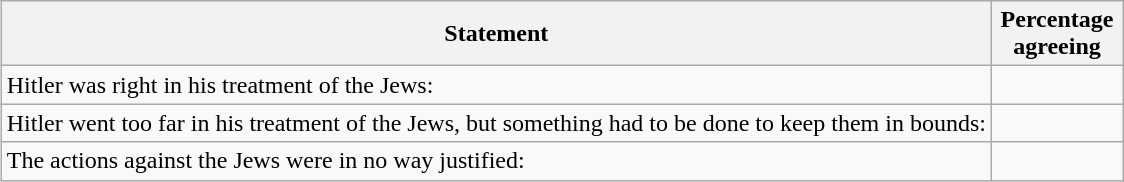<table class="wikitable" style="margin-left:5px;">
<tr>
<th>Statement</th>
<th style=width:5em>Percentage agreeing</th>
</tr>
<tr>
<td>Hitler was right in his treatment of the Jews:</td>
<td></td>
</tr>
<tr>
<td>Hitler went too far in his treatment of the Jews, but something had to be done to keep them in bounds:</td>
<td></td>
</tr>
<tr>
<td>The actions against the Jews were in no way justified:</td>
<td></td>
</tr>
</table>
